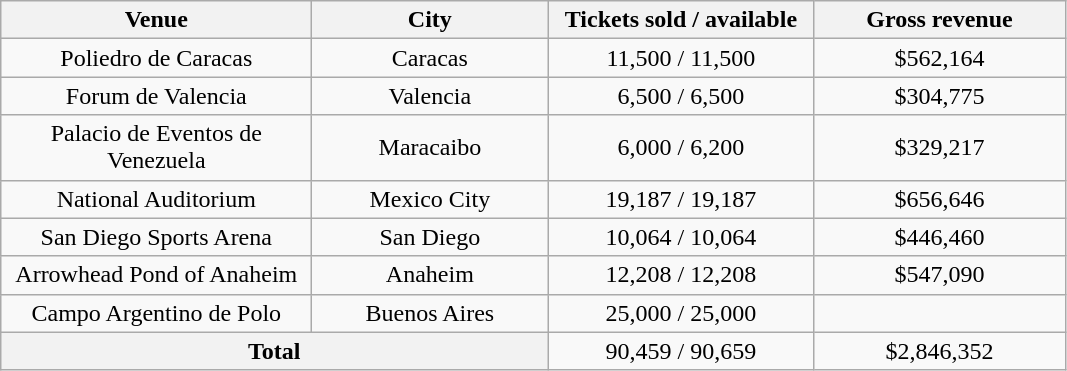<table class="wikitable" style="text-align:center;">
<tr>
<th width="200">Venue</th>
<th width="150">City</th>
<th width="170">Tickets sold / available</th>
<th width="160">Gross revenue</th>
</tr>
<tr>
<td>Poliedro de Caracas</td>
<td>Caracas</td>
<td>11,500 / 11,500</td>
<td>$562,164</td>
</tr>
<tr>
<td>Forum de Valencia</td>
<td>Valencia</td>
<td>6,500 / 6,500</td>
<td>$304,775</td>
</tr>
<tr>
<td>Palacio de Eventos de Venezuela</td>
<td>Maracaibo</td>
<td>6,000 / 6,200</td>
<td>$329,217</td>
</tr>
<tr>
<td>National Auditorium</td>
<td>Mexico City</td>
<td>19,187 / 19,187</td>
<td>$656,646</td>
</tr>
<tr>
<td>San Diego Sports Arena</td>
<td>San Diego</td>
<td>10,064 / 10,064</td>
<td>$446,460</td>
</tr>
<tr>
<td>Arrowhead Pond of Anaheim</td>
<td>Anaheim</td>
<td>12,208 / 12,208</td>
<td>$547,090</td>
</tr>
<tr>
<td>Campo Argentino de Polo</td>
<td>Buenos Aires</td>
<td>25,000 / 25,000</td>
<td></td>
</tr>
<tr>
<th colspan="2">Total</th>
<td>90,459 / 90,659</td>
<td>$2,846,352</td>
</tr>
</table>
